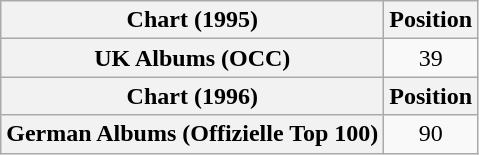<table class="wikitable sortable plainrowheaders" style="text-align:center;">
<tr>
<th scope="col">Chart (1995)</th>
<th scope="col">Position</th>
</tr>
<tr>
<th scope="row">UK Albums (OCC)</th>
<td style="text-align:center;">39</td>
</tr>
<tr>
<th scope="col">Chart (1996)</th>
<th scope="col">Position</th>
</tr>
<tr>
<th scope="row">German Albums (Offizielle Top 100)</th>
<td align="center">90</td>
</tr>
</table>
